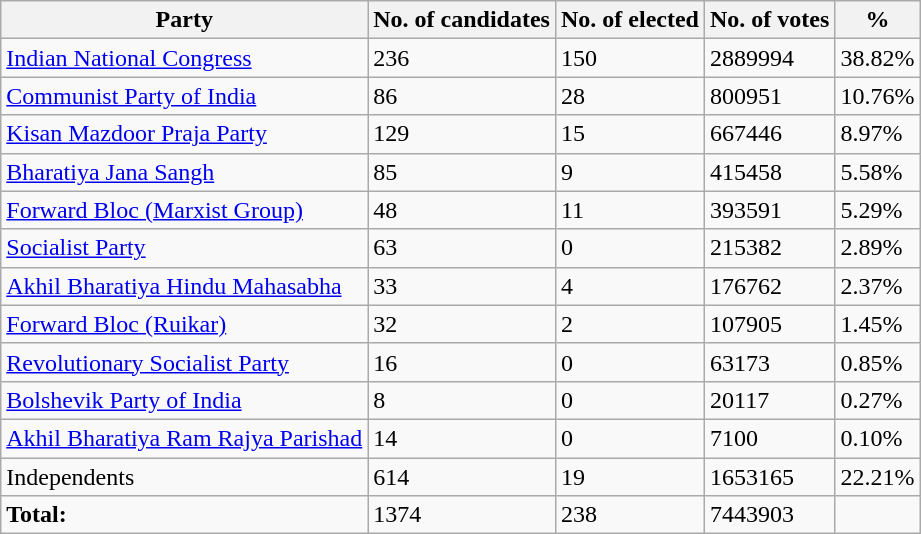<table class="wikitable sortable">
<tr>
<th>Party</th>
<th>No. of candidates</th>
<th>No. of elected</th>
<th>No. of votes</th>
<th>%</th>
</tr>
<tr>
<td><a href='#'>Indian National Congress</a></td>
<td>236</td>
<td>150</td>
<td>2889994</td>
<td>38.82%</td>
</tr>
<tr>
<td><a href='#'>Communist Party of India</a></td>
<td>86</td>
<td>28</td>
<td>800951</td>
<td>10.76%</td>
</tr>
<tr>
<td><a href='#'>Kisan Mazdoor Praja Party</a></td>
<td>129</td>
<td>15</td>
<td>667446</td>
<td>8.97%</td>
</tr>
<tr>
<td><a href='#'>Bharatiya Jana Sangh</a></td>
<td>85</td>
<td>9</td>
<td>415458</td>
<td>5.58%</td>
</tr>
<tr>
<td><a href='#'>Forward Bloc (Marxist Group)</a></td>
<td>48</td>
<td>11</td>
<td>393591</td>
<td>5.29%</td>
</tr>
<tr>
<td><a href='#'>Socialist Party</a></td>
<td>63</td>
<td>0</td>
<td>215382</td>
<td>2.89%</td>
</tr>
<tr>
<td><a href='#'>Akhil Bharatiya Hindu Mahasabha</a></td>
<td>33</td>
<td>4</td>
<td>176762</td>
<td>2.37%</td>
</tr>
<tr>
<td><a href='#'>Forward Bloc (Ruikar)</a></td>
<td>32</td>
<td>2</td>
<td>107905</td>
<td>1.45%</td>
</tr>
<tr>
<td><a href='#'>Revolutionary Socialist Party</a></td>
<td>16</td>
<td>0</td>
<td>63173</td>
<td>0.85%</td>
</tr>
<tr>
<td><a href='#'>Bolshevik Party of India</a></td>
<td>8</td>
<td>0</td>
<td>20117</td>
<td>0.27%</td>
</tr>
<tr>
<td><a href='#'>Akhil Bharatiya Ram Rajya Parishad</a></td>
<td>14</td>
<td>0</td>
<td>7100</td>
<td>0.10%</td>
</tr>
<tr>
<td>Independents</td>
<td>614</td>
<td>19</td>
<td>1653165</td>
<td>22.21%</td>
</tr>
<tr>
<td><strong>Total:</strong></td>
<td>1374</td>
<td>238</td>
<td>7443903</td>
<td></td>
</tr>
</table>
